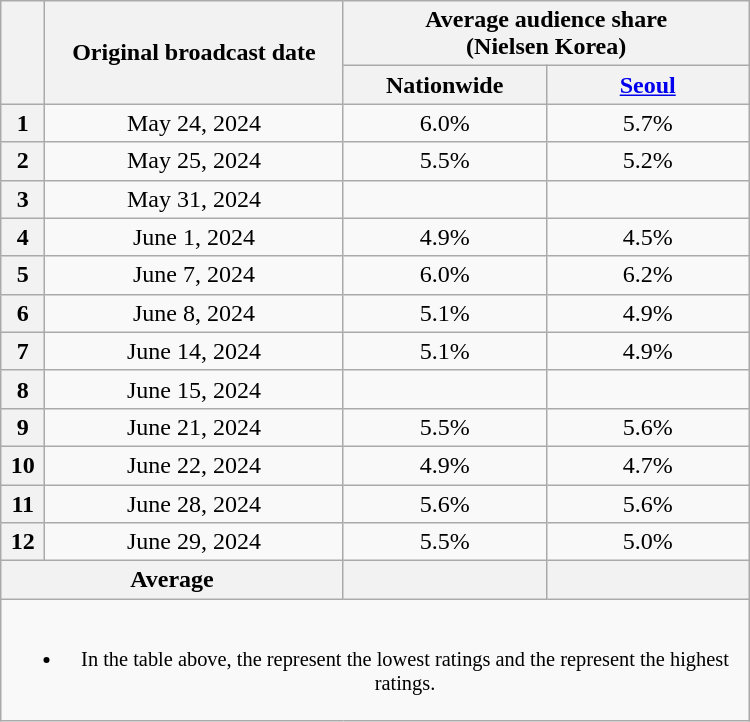<table class="wikitable" style="margin-left:auto; margin-right:auto; width:500px; text-align:center">
<tr>
<th scope="col" rowspan="2"></th>
<th scope="col" rowspan="2">Original broadcast date</th>
<th scope="col" colspan="2">Average audience share<br>(Nielsen Korea)</th>
</tr>
<tr>
<th scope="col" style="width:8em">Nationwide</th>
<th scope="col" style="width:8em"><a href='#'>Seoul</a></th>
</tr>
<tr>
<th scope="row">1</th>
<td>May 24, 2024</td>
<td>6.0% </td>
<td>5.7% </td>
</tr>
<tr>
<th scope="row">2</th>
<td>May 25, 2024</td>
<td>5.5% </td>
<td>5.2% </td>
</tr>
<tr>
<th scope="row">3</th>
<td>May 31, 2024</td>
<td><strong></strong> </td>
<td><strong></strong> </td>
</tr>
<tr>
<th scope="row">4</th>
<td>June 1, 2024</td>
<td>4.9% </td>
<td>4.5% </td>
</tr>
<tr>
<th scope="row">5</th>
<td>June 7, 2024</td>
<td>6.0% </td>
<td>6.2% </td>
</tr>
<tr>
<th scope="row">6</th>
<td>June 8, 2024</td>
<td>5.1% </td>
<td>4.9% </td>
</tr>
<tr>
<th scope="row">7</th>
<td>June 14, 2024</td>
<td>5.1% </td>
<td>4.9% </td>
</tr>
<tr>
<th scope="row">8</th>
<td>June 15, 2024</td>
<td><strong></strong> </td>
<td><strong></strong> </td>
</tr>
<tr>
<th scope="row">9</th>
<td>June 21, 2024</td>
<td>5.5% </td>
<td>5.6% </td>
</tr>
<tr>
<th scope="row">10</th>
<td>June 22, 2024</td>
<td>4.9% </td>
<td>4.7% </td>
</tr>
<tr>
<th scope="row">11</th>
<td>June 28, 2024</td>
<td>5.6% </td>
<td>5.6% </td>
</tr>
<tr>
<th scope="row">12</th>
<td>June 29, 2024</td>
<td>5.5% </td>
<td>5.0% </td>
</tr>
<tr>
<th scope="col" colspan="2">Average</th>
<th scope="col"></th>
<th scope="col"></th>
</tr>
<tr>
<td colspan="5" style="font-size:85%"><br><ul><li>In the table above, the <strong></strong> represent the lowest ratings and the <strong></strong> represent the highest ratings.</li></ul></td>
</tr>
</table>
